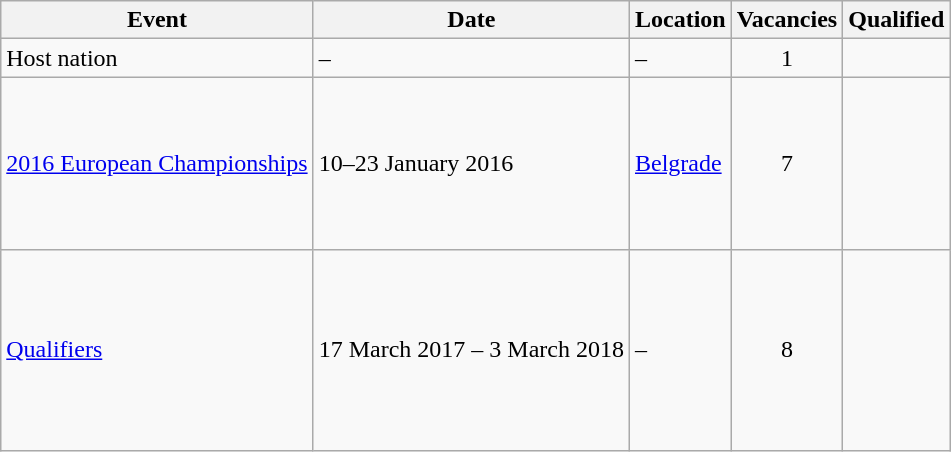<table class="wikitable">
<tr>
<th>Event</th>
<th>Date</th>
<th>Location</th>
<th>Vacancies</th>
<th>Qualified</th>
</tr>
<tr>
<td>Host nation</td>
<td>–</td>
<td>–</td>
<td align=center>1</td>
<td></td>
</tr>
<tr>
<td><a href='#'>2016 European Championships</a></td>
<td>10–23 January 2016</td>
<td> <a href='#'>Belgrade</a></td>
<td align=center>7</td>
<td><br><br><br><br><br><br></td>
</tr>
<tr>
<td><a href='#'>Qualifiers</a></td>
<td>17 March 2017 – 3 March 2018</td>
<td>–</td>
<td align=center>8</td>
<td><br><br><br><br><br><br><br></td>
</tr>
</table>
